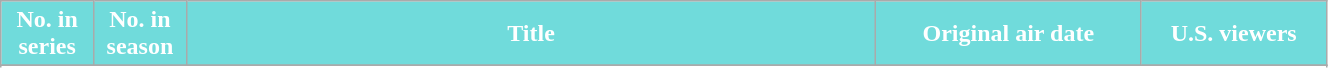<table class="wikitable plainrowheaders" width="70%">
<tr>
<th scope="col" style="background-color: #70DBDB; color: #FFFFFF" width=7%>No. in series</th>
<th scope="col" style="background-color: #70DBDB; color: #FFFFFF" width=7%>No. in season</th>
<th scope="col" style="background-color: #70DBDB; color: #FFFFFF">Title</th>
<th scope="col" style="background-color: #70DBDB; color: #FFFFFF" width=20%>Original air date</th>
<th scope="col" style="background-color: #70DBDB; color: #FFFFFF" width=14%>U.S. viewers</th>
</tr>
<tr>
</tr>
<tr>
</tr>
<tr>
</tr>
<tr>
</tr>
<tr>
</tr>
<tr>
</tr>
<tr>
</tr>
<tr>
</tr>
<tr>
</tr>
<tr>
</tr>
<tr>
</tr>
<tr>
</tr>
<tr>
</tr>
</table>
